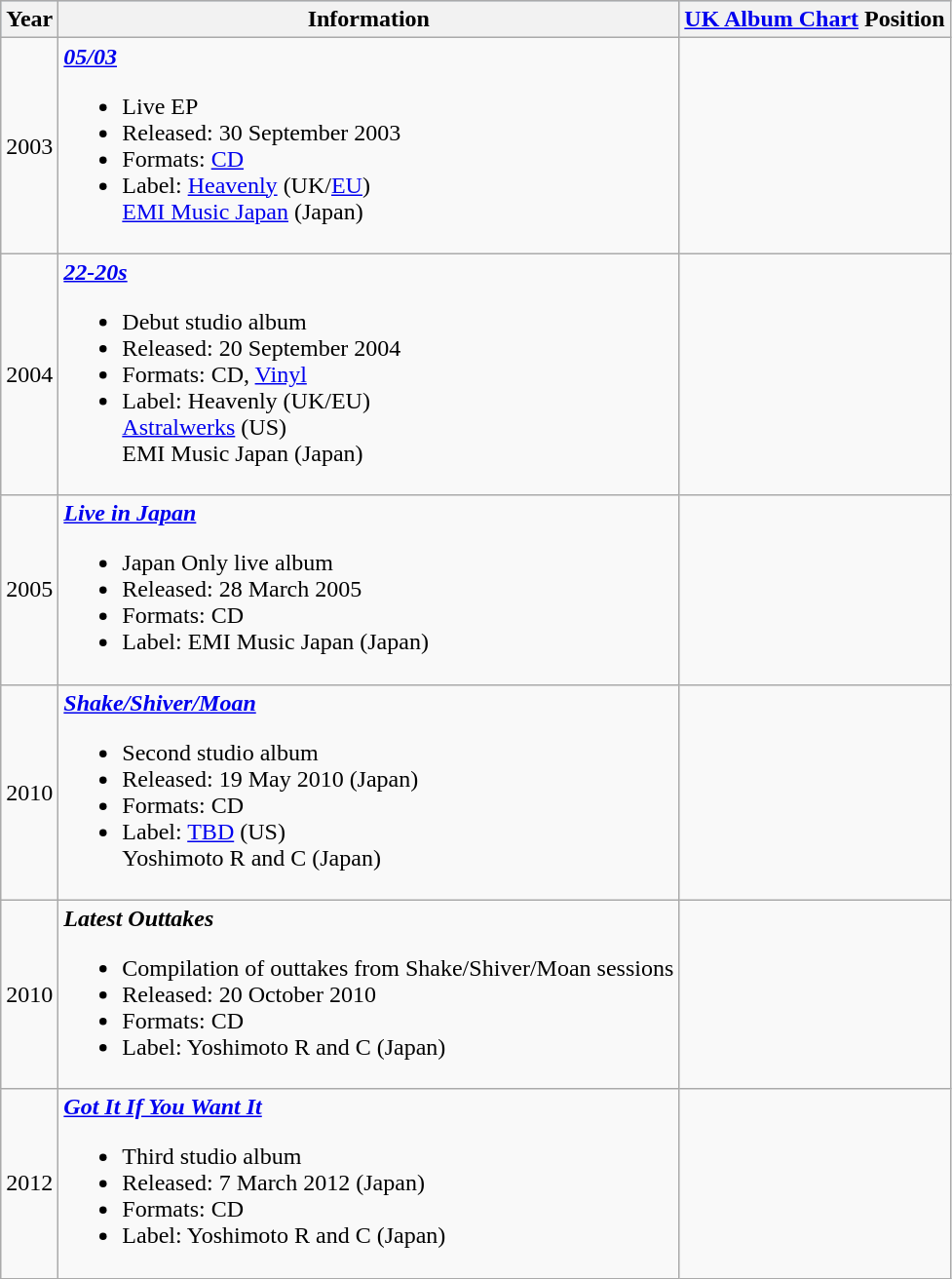<table class="wikitable">
<tr style="background:#b0c4de; text-align:center;">
<th>Year</th>
<th>Information</th>
<th><a href='#'>UK Album Chart</a> Position</th>
</tr>
<tr>
<td>2003</td>
<td><strong><em><a href='#'>05/03</a></em></strong><br><ul><li>Live EP</li><li>Released: 30 September 2003</li><li>Formats: <a href='#'>CD</a></li><li>Label: <a href='#'>Heavenly</a> (UK/<a href='#'>EU</a>)<br><a href='#'>EMI Music Japan</a> (Japan)</li></ul></td>
<td></td>
</tr>
<tr>
<td>2004</td>
<td><strong><em><a href='#'>22-20s</a></em></strong><br><ul><li>Debut studio album</li><li>Released: 20 September 2004</li><li>Formats: CD, <a href='#'>Vinyl</a></li><li>Label: Heavenly (UK/EU)<br><a href='#'>Astralwerks</a> (US)<br>EMI Music Japan (Japan)</li></ul></td>
<td></td>
</tr>
<tr>
<td>2005</td>
<td><strong><em><a href='#'>Live in Japan</a></em></strong><br><ul><li>Japan Only live album</li><li>Released: 28 March 2005</li><li>Formats: CD</li><li>Label: EMI Music Japan (Japan)</li></ul></td>
<td></td>
</tr>
<tr>
<td>2010</td>
<td><strong><em><a href='#'>Shake/Shiver/Moan</a></em></strong><br><ul><li>Second studio album</li><li>Released: 19 May 2010 (Japan)</li><li>Formats: CD</li><li>Label: <a href='#'>TBD</a> (US)<br>Yoshimoto R and C (Japan)</li></ul></td>
<td></td>
</tr>
<tr>
<td>2010</td>
<td><strong><em>Latest Outtakes</em></strong><br><ul><li>Compilation of outtakes from Shake/Shiver/Moan sessions</li><li>Released: 20 October 2010</li><li>Formats: CD</li><li>Label: Yoshimoto R and C (Japan)</li></ul></td>
<td></td>
</tr>
<tr>
<td>2012</td>
<td><strong><em><a href='#'>Got It If You Want It</a></em></strong><br><ul><li>Third studio album</li><li>Released: 7 March 2012 (Japan)</li><li>Formats: CD</li><li>Label: Yoshimoto R and C (Japan)</li></ul></td>
<td></td>
</tr>
</table>
